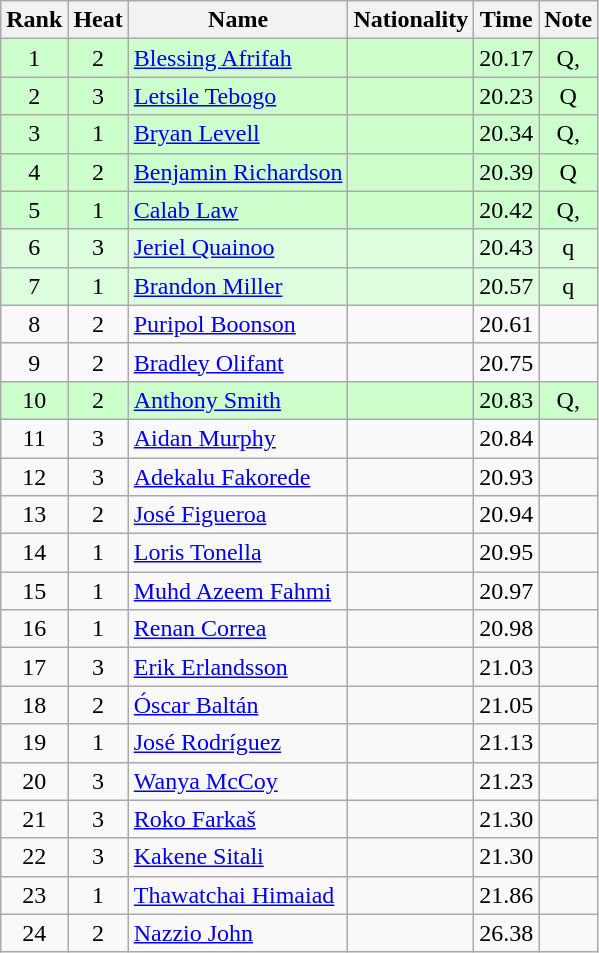<table class="wikitable sortable" style="text-align:center">
<tr>
<th>Rank</th>
<th>Heat</th>
<th>Name</th>
<th>Nationality</th>
<th>Time</th>
<th>Note</th>
</tr>
<tr bgcolor=ccffcc>
<td>1</td>
<td>2</td>
<td align=left><a href='#'>Blessing Afrifah</a></td>
<td align=left></td>
<td>20.17</td>
<td>Q, </td>
</tr>
<tr bgcolor=ccffcc>
<td>2</td>
<td>3</td>
<td align=left><a href='#'>Letsile Tebogo</a></td>
<td align=left></td>
<td>20.23</td>
<td>Q</td>
</tr>
<tr bgcolor=ccffcc>
<td>3</td>
<td>1</td>
<td align=left><a href='#'>Bryan Levell</a></td>
<td align=left></td>
<td>20.34</td>
<td>Q, </td>
</tr>
<tr bgcolor=ccffcc>
<td>4</td>
<td>2</td>
<td align=left><a href='#'>Benjamin Richardson</a></td>
<td align=left></td>
<td>20.39</td>
<td>Q</td>
</tr>
<tr bgcolor=ccffcc>
<td>5</td>
<td>1</td>
<td align=left><a href='#'>Calab Law</a></td>
<td align=left></td>
<td>20.42</td>
<td>Q, </td>
</tr>
<tr bgcolor=ddffdd>
<td>6</td>
<td>3</td>
<td align=left><a href='#'>Jeriel Quainoo</a></td>
<td align=left></td>
<td>20.43</td>
<td>q</td>
</tr>
<tr bgcolor=ddffdd>
<td>7</td>
<td>1</td>
<td align=left><a href='#'>Brandon Miller</a></td>
<td align=left></td>
<td>20.57 </td>
<td>q</td>
</tr>
<tr>
<td>8</td>
<td>2</td>
<td align=left><a href='#'>Puripol Boonson</a></td>
<td align=left></td>
<td>20.61 </td>
<td></td>
</tr>
<tr>
<td>9</td>
<td>2</td>
<td align=left><a href='#'>Bradley Olifant</a></td>
<td align=left></td>
<td>20.75 </td>
<td></td>
</tr>
<tr bgcolor=ccffcc>
<td>10</td>
<td>2</td>
<td align=left><a href='#'>Anthony Smith</a></td>
<td align=left></td>
<td>20.83 </td>
<td>Q, </td>
</tr>
<tr>
<td>11</td>
<td>3</td>
<td align=left><a href='#'>Aidan Murphy</a></td>
<td align=left></td>
<td>20.84 </td>
<td></td>
</tr>
<tr>
<td>12</td>
<td>3</td>
<td align=left><a href='#'>Adekalu Fakorede</a></td>
<td align=left></td>
<td>20.93 </td>
<td></td>
</tr>
<tr>
<td>13</td>
<td>2</td>
<td align=left><a href='#'>José Figueroa</a></td>
<td align=left></td>
<td>20.94</td>
<td></td>
</tr>
<tr>
<td>14</td>
<td>1</td>
<td align=left><a href='#'>Loris Tonella</a></td>
<td align=left></td>
<td>20.95</td>
<td></td>
</tr>
<tr>
<td>15</td>
<td>1</td>
<td align=left><a href='#'>Muhd Azeem Fahmi</a></td>
<td align=left></td>
<td>20.97</td>
<td></td>
</tr>
<tr>
<td>16</td>
<td>1</td>
<td align=left><a href='#'>Renan Correa</a></td>
<td align=left></td>
<td>20.98</td>
<td></td>
</tr>
<tr>
<td>17</td>
<td>3</td>
<td align=left><a href='#'>Erik Erlandsson</a></td>
<td align=left></td>
<td>21.03</td>
<td></td>
</tr>
<tr>
<td>18</td>
<td>2</td>
<td align=left><a href='#'>Óscar Baltán</a></td>
<td align=left></td>
<td>21.05</td>
<td></td>
</tr>
<tr>
<td>19</td>
<td>1</td>
<td align=left><a href='#'>José Rodríguez</a></td>
<td align=left></td>
<td>21.13 </td>
<td></td>
</tr>
<tr>
<td>20</td>
<td>3</td>
<td align=left><a href='#'>Wanya McCoy</a></td>
<td align=left></td>
<td>21.23</td>
<td></td>
</tr>
<tr>
<td>21</td>
<td>3</td>
<td align=left><a href='#'>Roko Farkaš</a></td>
<td align=left></td>
<td>21.30</td>
<td></td>
</tr>
<tr>
<td>22</td>
<td>3</td>
<td align=left><a href='#'>Kakene Sitali</a></td>
<td align=left></td>
<td>21.30</td>
<td></td>
</tr>
<tr>
<td>23</td>
<td>1</td>
<td align=left><a href='#'>Thawatchai Himaiad</a></td>
<td align=left></td>
<td>21.86</td>
<td></td>
</tr>
<tr>
<td>24</td>
<td>2</td>
<td align=left><a href='#'>Nazzio John</a></td>
<td align=left></td>
<td>26.38</td>
<td></td>
</tr>
</table>
